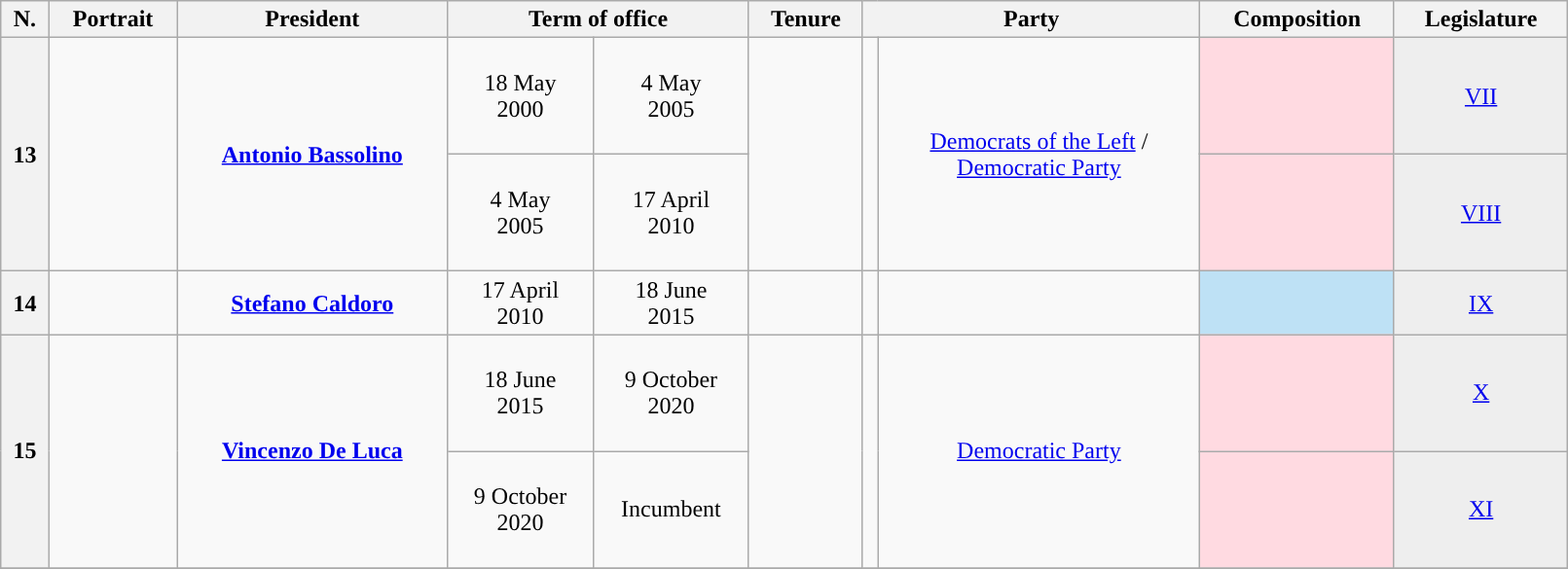<table class=wikitable style=text-align:center width=85%>
<tr>
<th>N.</th>
<th>Portrait</th>
<th>President</th>
<th colspan=2>Term of office</th>
<th>Tenure<br></th>
<th colspan=2>Party</th>
<th>Composition</th>
<th>Legislature</th>
</tr>
<tr style="height:5em;">
<th rowspan=2>13</th>
<td rowspan=2></td>
<td rowspan=2><strong><a href='#'>Antonio Bassolino</a></strong><br></td>
<td>18 May<br>2000</td>
<td>4 May<br>2005</td>
<td rowspan=2></td>
<td rowspan=2></td>
<td rowspan=2><a href='#'>Democrats of the Left</a> /<br><a href='#'>Democratic Party</a></td>
<td bgcolor=#FFDAE1></td>
<td bgcolor=#EEEEEE><a href='#'>VII<br></a></td>
</tr>
<tr style="height:5em;">
<td>4 May<br>2005</td>
<td>17 April<br>2010</td>
<td bgcolor=#FFDAE1></td>
<td bgcolor=#EEEEEE><a href='#'>VIII<br></a></td>
</tr>
<tr>
<th>14</th>
<td></td>
<td><strong><a href='#'>Stefano Caldoro</a></strong><br></td>
<td>17 April<br>2010</td>
<td>18 June<br>2015</td>
<td></td>
<td></td>
<td></td>
<td bgcolor=#BEE1F5></td>
<td bgcolor=#EEEEEE><a href='#'>IX<br></a></td>
</tr>
<tr style="height:5em;">
<th rowspan=2>15</th>
<td rowspan=2></td>
<td rowspan=2><strong><a href='#'>Vincenzo De Luca</a></strong><br></td>
<td>18 June<br>2015</td>
<td>9 October<br>2020</td>
<td rowspan=2></td>
<td rowspan=2></td>
<td rowspan=2><a href='#'>Democratic Party</a></td>
<td bgcolor=#FFDAE1></td>
<td bgcolor=#EEEEEE><a href='#'>X<br></a></td>
</tr>
<tr style="height:5em;">
<td>9 October<br>2020</td>
<td>Incumbent</td>
<td bgcolor=#FFDAE1></td>
<td bgcolor=#EEEEEE><a href='#'>XI<br></a></td>
</tr>
<tr>
</tr>
</table>
